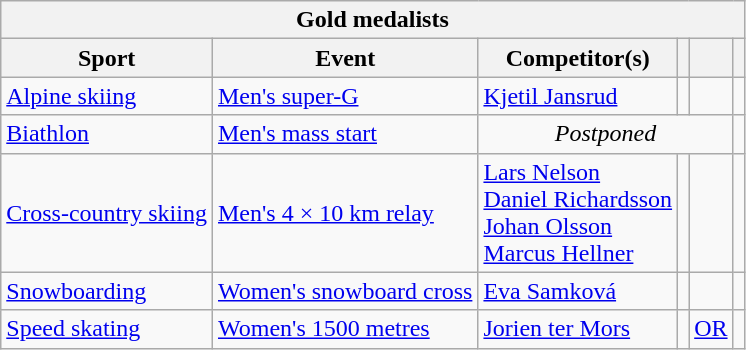<table class="wikitable">
<tr>
<th colspan="6">Gold medalists</th>
</tr>
<tr>
<th>Sport</th>
<th>Event</th>
<th>Competitor(s)</th>
<th></th>
<th></th>
<th></th>
</tr>
<tr>
<td><a href='#'>Alpine skiing</a></td>
<td><a href='#'>Men's super-G</a></td>
<td><a href='#'>Kjetil Jansrud</a></td>
<td></td>
<td></td>
<td></td>
</tr>
<tr>
<td><a href='#'>Biathlon</a></td>
<td><a href='#'>Men's mass start</a></td>
<td colspan=3 align="center"><em>Postponed</em></td>
<td></td>
</tr>
<tr>
<td><a href='#'>Cross-country skiing</a></td>
<td><a href='#'>Men's 4 × 10 km relay</a></td>
<td><a href='#'>Lars Nelson</a> <br> <a href='#'>Daniel Richardsson</a> <br> <a href='#'>Johan Olsson</a> <br> <a href='#'>Marcus Hellner</a></td>
<td></td>
<td></td>
<td></td>
</tr>
<tr>
<td><a href='#'>Snowboarding</a></td>
<td><a href='#'>Women's snowboard cross</a></td>
<td><a href='#'>Eva Samková</a></td>
<td></td>
<td></td>
<td></td>
</tr>
<tr>
<td><a href='#'>Speed skating</a></td>
<td><a href='#'>Women's 1500 metres</a></td>
<td><a href='#'>Jorien ter Mors</a></td>
<td></td>
<td><a href='#'>OR</a></td>
<td></td>
</tr>
</table>
